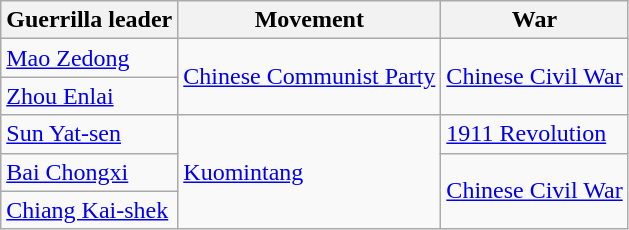<table class="wikitable">
<tr>
<th>Guerrilla leader</th>
<th>Movement</th>
<th>War</th>
</tr>
<tr>
<td><a href='#'>Mao Zedong</a></td>
<td rowspan="2"><a href='#'>Chinese Communist Party</a></td>
<td rowspan="2"><a href='#'>Chinese Civil War</a></td>
</tr>
<tr>
<td><a href='#'>Zhou Enlai</a></td>
</tr>
<tr>
<td><a href='#'>Sun Yat-sen</a></td>
<td rowspan="3"><a href='#'>Kuomintang</a></td>
<td><a href='#'>1911 Revolution</a></td>
</tr>
<tr>
<td><a href='#'>Bai Chongxi</a></td>
<td rowspan="2"><a href='#'>Chinese Civil War</a></td>
</tr>
<tr>
<td><a href='#'>Chiang Kai-shek</a></td>
</tr>
</table>
